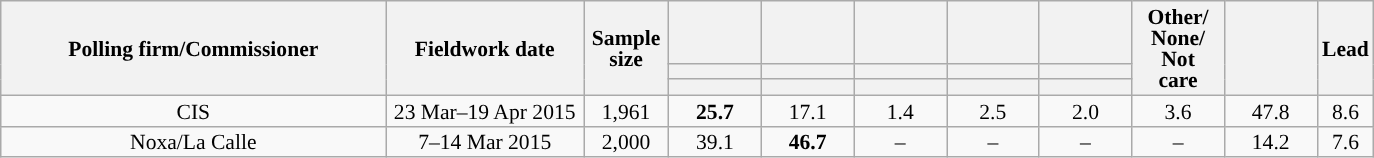<table class="wikitable collapsible collapsed" style="text-align:center; font-size:90%; line-height:14px;">
<tr style="height:42px;">
<th style="width:250px;" rowspan="3">Polling firm/Commissioner</th>
<th style="width:125px;" rowspan="3">Fieldwork date</th>
<th style="width:50px;" rowspan="3">Sample size</th>
<th style="width:55px;"></th>
<th style="width:55px;"></th>
<th style="width:55px;"></th>
<th style="width:55px;"></th>
<th style="width:55px;"></th>
<th style="width:55px;" rowspan="3">Other/<br>None/<br>Not<br>care</th>
<th style="width:55px;" rowspan="3"></th>
<th style="width:30px;" rowspan="3">Lead</th>
</tr>
<tr>
<th style="color:inherit;background:"></th>
<th style="color:inherit;background:"></th>
<th style="color:inherit;background:"></th>
<th style="color:inherit;background:"></th>
<th style="color:inherit;background:"></th>
</tr>
<tr>
<th></th>
<th></th>
<th></th>
<th></th>
<th></th>
</tr>
<tr>
<td>CIS</td>
<td>23 Mar–19 Apr 2015</td>
<td>1,961</td>
<td><strong>25.7</strong></td>
<td>17.1</td>
<td>1.4</td>
<td>2.5</td>
<td>2.0</td>
<td>3.6</td>
<td>47.8</td>
<td style="background:">8.6</td>
</tr>
<tr>
<td>Noxa/La Calle</td>
<td>7–14 Mar 2015</td>
<td>2,000</td>
<td>39.1</td>
<td><strong>46.7</strong></td>
<td>–</td>
<td>–</td>
<td>–</td>
<td>–</td>
<td>14.2</td>
<td style="background:">7.6</td>
</tr>
</table>
